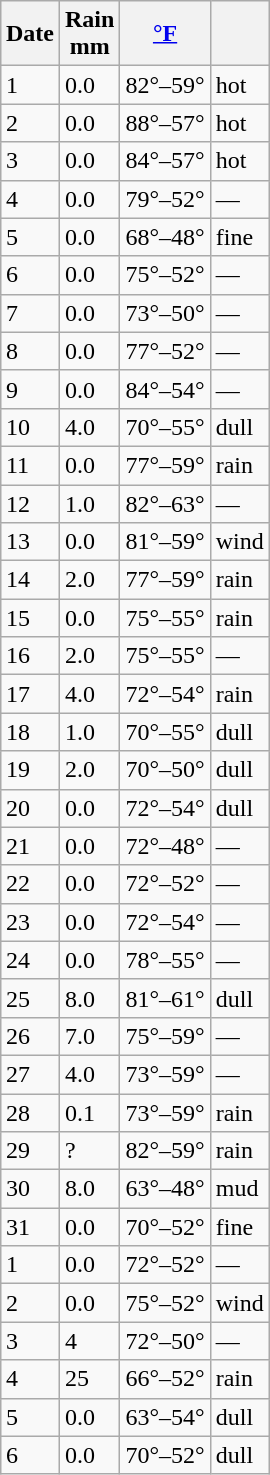<table class="wikitable" style="float:right; margin:0 0 1em 1em;">
<tr>
<th>Date</th>
<th>Rain<br>mm</th>
<th><a href='#'>°F</a></th>
<th></th>
</tr>
<tr>
<td>1</td>
<td>0.0</td>
<td>82°–59°</td>
<td>hot</td>
</tr>
<tr>
<td>2</td>
<td>0.0</td>
<td>88°–57°</td>
<td>hot</td>
</tr>
<tr>
<td>3</td>
<td>0.0</td>
<td>84°–57°</td>
<td>hot</td>
</tr>
<tr>
<td>4</td>
<td>0.0</td>
<td>79°–52°</td>
<td>—</td>
</tr>
<tr>
<td>5</td>
<td>0.0</td>
<td>68°–48°</td>
<td>fine</td>
</tr>
<tr>
<td>6</td>
<td>0.0</td>
<td>75°–52°</td>
<td>—</td>
</tr>
<tr>
<td>7</td>
<td>0.0</td>
<td>73°–50°</td>
<td>—</td>
</tr>
<tr>
<td>8</td>
<td>0.0</td>
<td>77°–52°</td>
<td>—</td>
</tr>
<tr>
<td>9</td>
<td>0.0</td>
<td>84°–54°</td>
<td>—</td>
</tr>
<tr>
<td>10</td>
<td>4.0</td>
<td>70°–55°</td>
<td>dull</td>
</tr>
<tr>
<td>11</td>
<td>0.0</td>
<td>77°–59°</td>
<td>rain</td>
</tr>
<tr>
<td>12</td>
<td>1.0</td>
<td>82°–63°</td>
<td>—</td>
</tr>
<tr>
<td>13</td>
<td>0.0</td>
<td>81°–59°</td>
<td>wind</td>
</tr>
<tr>
<td>14</td>
<td>2.0</td>
<td>77°–59°</td>
<td>rain</td>
</tr>
<tr>
<td>15</td>
<td>0.0</td>
<td>75°–55°</td>
<td>rain</td>
</tr>
<tr>
<td>16</td>
<td>2.0</td>
<td>75°–55°</td>
<td>—</td>
</tr>
<tr>
<td>17</td>
<td>4.0</td>
<td>72°–54°</td>
<td>rain</td>
</tr>
<tr>
<td>18</td>
<td>1.0</td>
<td>70°–55°</td>
<td>dull</td>
</tr>
<tr>
<td>19</td>
<td>2.0</td>
<td>70°–50°</td>
<td>dull</td>
</tr>
<tr>
<td>20</td>
<td>0.0</td>
<td>72°–54°</td>
<td>dull</td>
</tr>
<tr>
<td>21</td>
<td>0.0</td>
<td>72°–48°</td>
<td>—</td>
</tr>
<tr>
<td>22</td>
<td>0.0</td>
<td>72°–52°</td>
<td>—</td>
</tr>
<tr>
<td>23</td>
<td>0.0</td>
<td>72°–54°</td>
<td>—</td>
</tr>
<tr>
<td>24</td>
<td>0.0</td>
<td>78°–55°</td>
<td>—</td>
</tr>
<tr>
<td>25</td>
<td>8.0</td>
<td>81°–61°</td>
<td>dull</td>
</tr>
<tr>
<td>26</td>
<td>7.0</td>
<td>75°–59°</td>
<td>—</td>
</tr>
<tr>
<td>27</td>
<td>4.0</td>
<td>73°–59°</td>
<td>—</td>
</tr>
<tr>
<td>28</td>
<td>0.1</td>
<td>73°–59°</td>
<td>rain</td>
</tr>
<tr>
<td>29</td>
<td>?</td>
<td>82°–59°</td>
<td>rain</td>
</tr>
<tr>
<td>30</td>
<td>8.0</td>
<td>63°–48°</td>
<td>mud</td>
</tr>
<tr>
<td>31</td>
<td>0.0</td>
<td>70°–52°</td>
<td>fine</td>
</tr>
<tr>
<td>1</td>
<td>0.0</td>
<td>72°–52°</td>
<td>—</td>
</tr>
<tr>
<td>2</td>
<td>0.0</td>
<td>75°–52°</td>
<td>wind</td>
</tr>
<tr>
<td>3</td>
<td>4</td>
<td>72°–50°</td>
<td>—</td>
</tr>
<tr>
<td>4</td>
<td>25</td>
<td>66°–52°</td>
<td>rain</td>
</tr>
<tr>
<td>5</td>
<td>0.0</td>
<td>63°–54°</td>
<td>dull</td>
</tr>
<tr>
<td>6</td>
<td>0.0</td>
<td>70°–52°</td>
<td>dull</td>
</tr>
</table>
